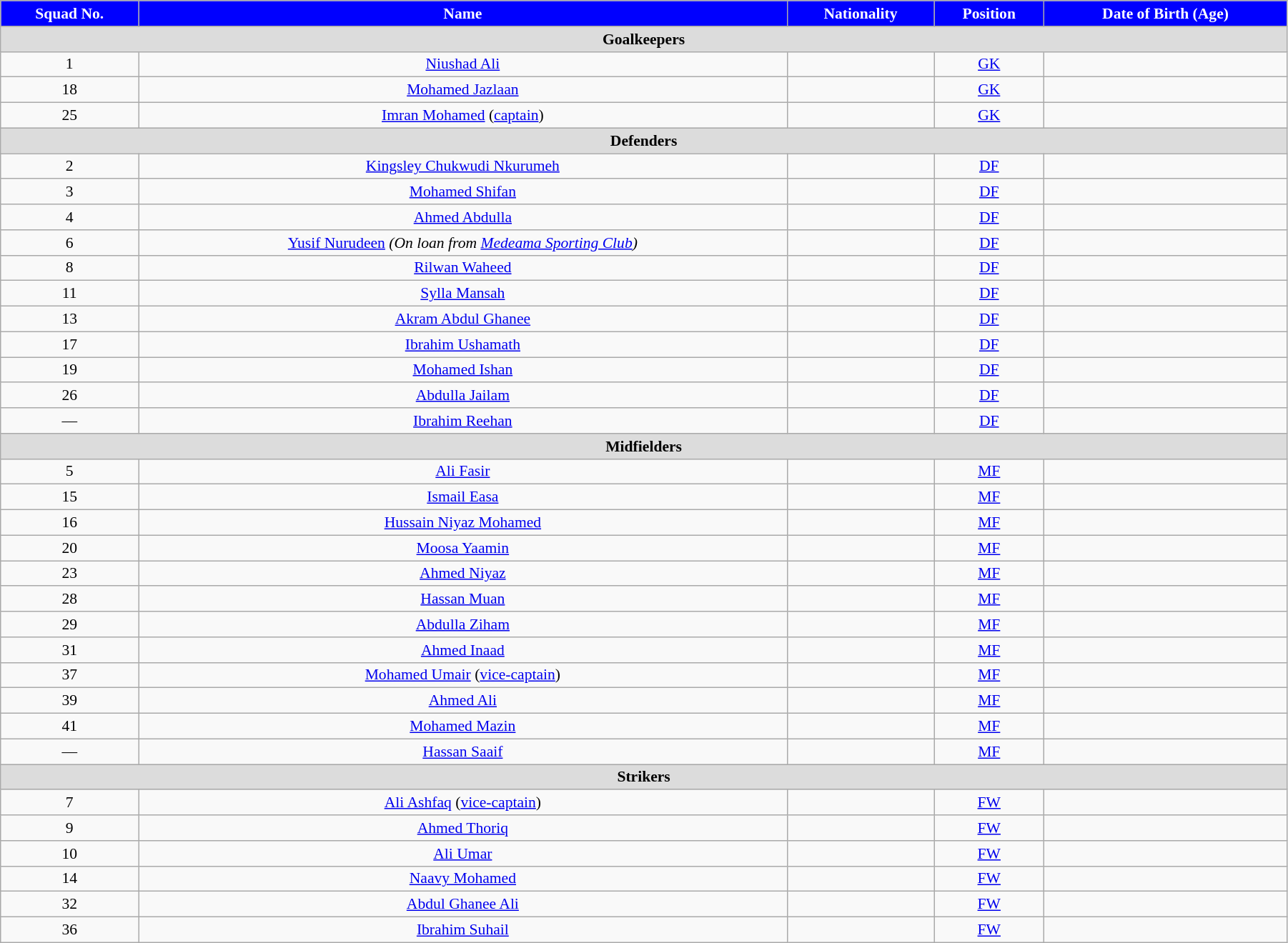<table class="wikitable" style="text-align:center; font-size:90%; width:95%">
<tr>
<th style="background:#00f; color:white; text-align:center;">Squad No.</th>
<th style="background:#00f; color:white; text-align:center;">Name</th>
<th style="background:#00f; color:white; text-align:center;">Nationality</th>
<th style="background:#00f; color:white; text-align:center;">Position</th>
<th style="background:#00f; color:white; text-align:center;">Date of Birth (Age)</th>
</tr>
<tr>
<th colspan="5" style="background:#dcdcdc; text-align:center;">Goalkeepers</th>
</tr>
<tr>
<td>1</td>
<td><a href='#'>Niushad Ali</a></td>
<td></td>
<td><a href='#'>GK</a></td>
<td></td>
</tr>
<tr>
<td>18</td>
<td><a href='#'>Mohamed Jazlaan</a></td>
<td></td>
<td><a href='#'>GK</a></td>
<td></td>
</tr>
<tr>
<td>25</td>
<td><a href='#'>Imran Mohamed</a> (<a href='#'>captain</a>)</td>
<td></td>
<td><a href='#'>GK</a></td>
<td></td>
</tr>
<tr>
<th colspan="5" style="background:#dcdcdc; text-align:center;"><strong>Defenders</strong></th>
</tr>
<tr>
<td>2</td>
<td><a href='#'>Kingsley Chukwudi Nkurumeh</a></td>
<td></td>
<td><a href='#'>DF</a></td>
<td></td>
</tr>
<tr>
<td>3</td>
<td><a href='#'>Mohamed Shifan</a></td>
<td></td>
<td><a href='#'>DF</a></td>
<td></td>
</tr>
<tr>
<td>4</td>
<td><a href='#'>Ahmed Abdulla</a></td>
<td></td>
<td><a href='#'>DF</a></td>
<td></td>
</tr>
<tr>
<td>6</td>
<td><a href='#'>Yusif Nurudeen</a> <em>(On loan from <a href='#'>Medeama Sporting Club</a>)</em></td>
<td></td>
<td><a href='#'>DF</a></td>
<td></td>
</tr>
<tr>
<td>8</td>
<td><a href='#'>Rilwan Waheed</a></td>
<td></td>
<td><a href='#'>DF</a></td>
<td></td>
</tr>
<tr>
<td>11</td>
<td><a href='#'>Sylla Mansah</a></td>
<td></td>
<td><a href='#'>DF</a></td>
<td></td>
</tr>
<tr>
<td>13</td>
<td><a href='#'>Akram Abdul Ghanee</a></td>
<td></td>
<td><a href='#'>DF</a></td>
<td></td>
</tr>
<tr>
<td>17</td>
<td><a href='#'>Ibrahim Ushamath</a></td>
<td></td>
<td><a href='#'>DF</a></td>
<td></td>
</tr>
<tr>
<td>19</td>
<td><a href='#'>Mohamed Ishan</a></td>
<td></td>
<td><a href='#'>DF</a></td>
<td></td>
</tr>
<tr>
<td>26</td>
<td><a href='#'>Abdulla Jailam</a></td>
<td></td>
<td><a href='#'>DF</a></td>
<td></td>
</tr>
<tr>
<td>—</td>
<td><a href='#'>Ibrahim Reehan</a></td>
<td></td>
<td><a href='#'>DF</a></td>
<td></td>
</tr>
<tr>
<th colspan="5" style="background:#dcdcdc; text-align:center;">Midfielders</th>
</tr>
<tr>
<td>5</td>
<td><a href='#'>Ali Fasir</a></td>
<td></td>
<td><a href='#'>MF</a></td>
<td></td>
</tr>
<tr>
<td>15</td>
<td><a href='#'>Ismail Easa</a></td>
<td></td>
<td><a href='#'>MF</a></td>
<td></td>
</tr>
<tr>
<td>16</td>
<td><a href='#'>Hussain Niyaz Mohamed</a></td>
<td></td>
<td><a href='#'>MF</a></td>
<td></td>
</tr>
<tr>
<td>20</td>
<td><a href='#'>Moosa Yaamin</a></td>
<td></td>
<td><a href='#'>MF</a></td>
<td></td>
</tr>
<tr>
<td>23</td>
<td><a href='#'>Ahmed Niyaz</a></td>
<td></td>
<td><a href='#'>MF</a></td>
<td></td>
</tr>
<tr>
<td>28</td>
<td><a href='#'>Hassan Muan</a></td>
<td></td>
<td><a href='#'>MF</a></td>
<td></td>
</tr>
<tr>
<td>29</td>
<td><a href='#'>Abdulla Ziham</a></td>
<td></td>
<td><a href='#'>MF</a></td>
<td></td>
</tr>
<tr>
<td>31</td>
<td><a href='#'>Ahmed Inaad</a></td>
<td></td>
<td><a href='#'>MF</a></td>
<td></td>
</tr>
<tr>
<td>37</td>
<td><a href='#'>Mohamed Umair</a> (<a href='#'>vice-captain</a>)</td>
<td></td>
<td><a href='#'>MF</a></td>
<td></td>
</tr>
<tr>
<td>39</td>
<td><a href='#'>Ahmed Ali</a></td>
<td></td>
<td><a href='#'>MF</a></td>
<td></td>
</tr>
<tr>
<td>41</td>
<td><a href='#'>Mohamed Mazin</a></td>
<td></td>
<td><a href='#'>MF</a></td>
<td></td>
</tr>
<tr>
<td>—</td>
<td><a href='#'>Hassan Saaif</a></td>
<td></td>
<td><a href='#'>MF</a></td>
<td></td>
</tr>
<tr>
<th colspan="5" style="background:#dcdcdc; text-align:center;">Strikers</th>
</tr>
<tr>
<td>7</td>
<td><a href='#'>Ali Ashfaq</a> (<a href='#'>vice-captain</a>)</td>
<td></td>
<td><a href='#'>FW</a></td>
<td></td>
</tr>
<tr>
<td>9</td>
<td><a href='#'>Ahmed Thoriq</a></td>
<td></td>
<td><a href='#'>FW</a></td>
<td></td>
</tr>
<tr>
<td>10</td>
<td><a href='#'>Ali Umar</a></td>
<td></td>
<td><a href='#'>FW</a></td>
<td></td>
</tr>
<tr>
<td>14</td>
<td><a href='#'>Naavy Mohamed</a></td>
<td></td>
<td><a href='#'>FW</a></td>
<td></td>
</tr>
<tr>
<td>32</td>
<td><a href='#'>Abdul Ghanee Ali</a></td>
<td></td>
<td><a href='#'>FW</a></td>
<td></td>
</tr>
<tr>
<td>36</td>
<td><a href='#'>Ibrahim Suhail</a></td>
<td></td>
<td><a href='#'>FW</a></td>
<td></td>
</tr>
</table>
